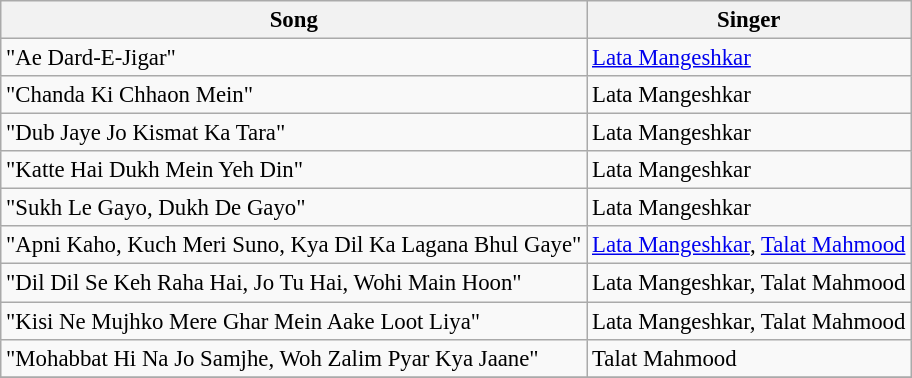<table class="wikitable" style="font-size:95%;">
<tr>
<th>Song</th>
<th>Singer</th>
</tr>
<tr>
<td>"Ae Dard-E-Jigar"</td>
<td><a href='#'>Lata Mangeshkar</a></td>
</tr>
<tr>
<td>"Chanda Ki Chhaon Mein"</td>
<td>Lata Mangeshkar</td>
</tr>
<tr>
<td>"Dub Jaye Jo Kismat Ka Tara"</td>
<td>Lata Mangeshkar</td>
</tr>
<tr>
<td>"Katte Hai Dukh Mein Yeh Din"</td>
<td>Lata Mangeshkar</td>
</tr>
<tr>
<td>"Sukh Le Gayo, Dukh De Gayo"</td>
<td>Lata Mangeshkar</td>
</tr>
<tr>
<td>"Apni Kaho, Kuch Meri Suno, Kya Dil Ka Lagana Bhul Gaye"</td>
<td><a href='#'>Lata Mangeshkar</a>, <a href='#'>Talat Mahmood</a></td>
</tr>
<tr>
<td>"Dil Dil Se Keh Raha Hai, Jo Tu Hai, Wohi Main Hoon"</td>
<td>Lata Mangeshkar, Talat Mahmood</td>
</tr>
<tr>
<td>"Kisi Ne Mujhko Mere Ghar Mein Aake Loot Liya"</td>
<td>Lata Mangeshkar, Talat Mahmood</td>
</tr>
<tr>
<td>"Mohabbat Hi Na Jo Samjhe, Woh Zalim Pyar Kya Jaane"</td>
<td>Talat Mahmood</td>
</tr>
<tr>
</tr>
</table>
